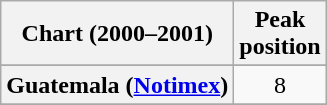<table class="wikitable sortable plainrowheaders" style="text-align:center">
<tr>
<th>Chart (2000–2001)</th>
<th>Peak<br>position</th>
</tr>
<tr>
</tr>
<tr>
</tr>
<tr>
<th scope="row">Guatemala (<a href='#'>Notimex</a>)</th>
<td>8</td>
</tr>
<tr>
</tr>
<tr>
</tr>
<tr>
</tr>
<tr>
</tr>
</table>
